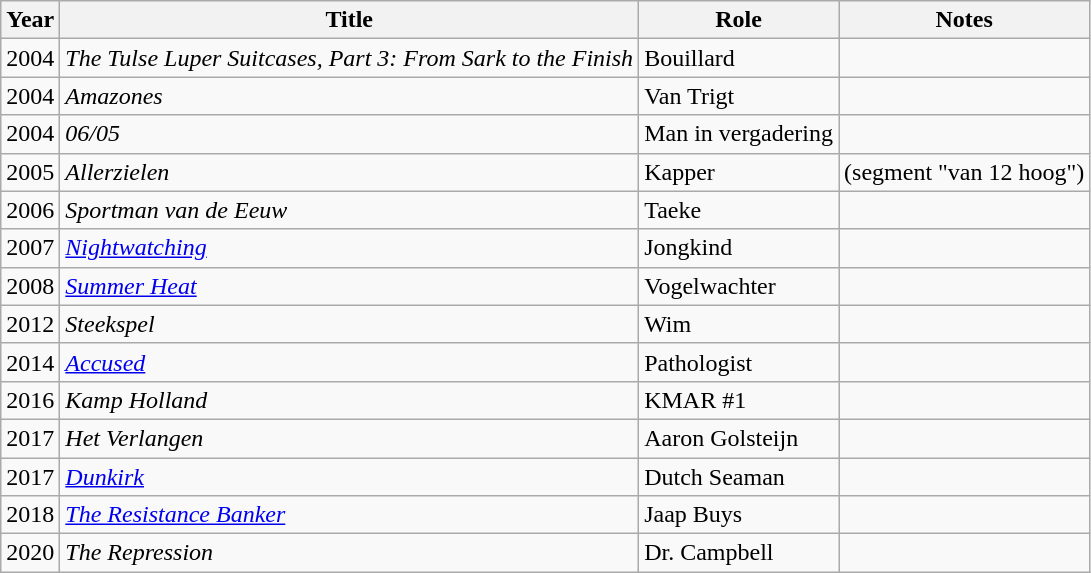<table class="wikitable">
<tr>
<th>Year</th>
<th>Title</th>
<th>Role</th>
<th>Notes</th>
</tr>
<tr>
<td>2004</td>
<td><em>The Tulse Luper Suitcases, Part 3: From Sark to the Finish</em></td>
<td>Bouillard</td>
<td></td>
</tr>
<tr>
<td>2004</td>
<td><em>Amazones</em></td>
<td>Van Trigt</td>
<td></td>
</tr>
<tr>
<td>2004</td>
<td><em>06/05</em></td>
<td>Man in vergadering</td>
<td></td>
</tr>
<tr>
<td>2005</td>
<td><em>Allerzielen</em></td>
<td>Kapper</td>
<td>(segment "van 12 hoog")</td>
</tr>
<tr>
<td>2006</td>
<td><em>Sportman van de Eeuw</em></td>
<td>Taeke</td>
<td></td>
</tr>
<tr>
<td>2007</td>
<td><em><a href='#'>Nightwatching</a></em></td>
<td>Jongkind</td>
<td></td>
</tr>
<tr>
<td>2008</td>
<td><em><a href='#'>Summer Heat</a></em></td>
<td>Vogelwachter</td>
<td></td>
</tr>
<tr>
<td>2012</td>
<td><em>Steekspel</em></td>
<td>Wim</td>
<td></td>
</tr>
<tr>
<td>2014</td>
<td><em><a href='#'>Accused</a></em></td>
<td>Pathologist</td>
<td></td>
</tr>
<tr>
<td>2016</td>
<td><em>Kamp Holland</em></td>
<td>KMAR #1</td>
<td></td>
</tr>
<tr>
<td>2017</td>
<td><em>Het Verlangen</em></td>
<td>Aaron Golsteijn</td>
<td></td>
</tr>
<tr>
<td>2017</td>
<td><em><a href='#'>Dunkirk</a></em></td>
<td>Dutch Seaman</td>
<td></td>
</tr>
<tr>
<td>2018</td>
<td><em><a href='#'>The Resistance Banker</a></em></td>
<td>Jaap Buys</td>
<td></td>
</tr>
<tr>
<td>2020</td>
<td><em>The Repression</em></td>
<td>Dr. Campbell</td>
<td></td>
</tr>
</table>
